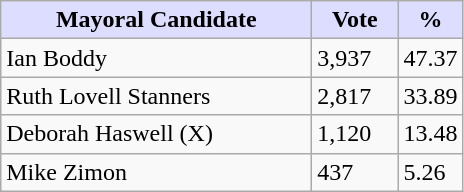<table class="wikitable">
<tr>
<th style="background:#ddf; width:200px;">Mayoral Candidate </th>
<th style="background:#ddf; width:50px;">Vote</th>
<th style="background:#ddf; width:30px;">%</th>
</tr>
<tr>
<td>Ian Boddy</td>
<td>3,937</td>
<td>47.37</td>
</tr>
<tr>
<td>Ruth Lovell Stanners</td>
<td>2,817</td>
<td>33.89</td>
</tr>
<tr>
<td>Deborah Haswell (X)</td>
<td>1,120</td>
<td>13.48</td>
</tr>
<tr>
<td>Mike Zimon</td>
<td>437</td>
<td>5.26</td>
</tr>
</table>
